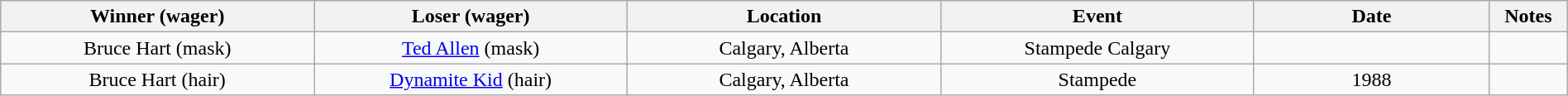<table class="wikitable sortable" style="width:100%; text-align:center;">
<tr>
<th width=20%>Winner (wager)</th>
<th width=20%>Loser (wager)</th>
<th width=20%>Location</th>
<th width=20%>Event</th>
<th width=15%>Date</th>
<th class="unsortable" width=5%>Notes</th>
</tr>
<tr>
<td>Bruce Hart (mask)</td>
<td><a href='#'>Ted Allen</a> (mask)</td>
<td>Calgary, Alberta</td>
<td>Stampede Calgary</td>
<td></td>
<td></td>
</tr>
<tr>
<td>Bruce Hart (hair)</td>
<td><a href='#'>Dynamite Kid</a> (hair)</td>
<td>Calgary, Alberta</td>
<td>Stampede</td>
<td>1988</td>
<td></td>
</tr>
</table>
